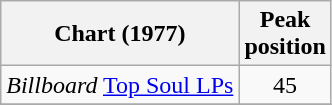<table class="wikitable">
<tr>
<th>Chart (1977)</th>
<th>Peak<br>position</th>
</tr>
<tr>
<td><em>Billboard</em> <a href='#'>Top Soul LPs</a></td>
<td align=center>45</td>
</tr>
<tr>
</tr>
</table>
